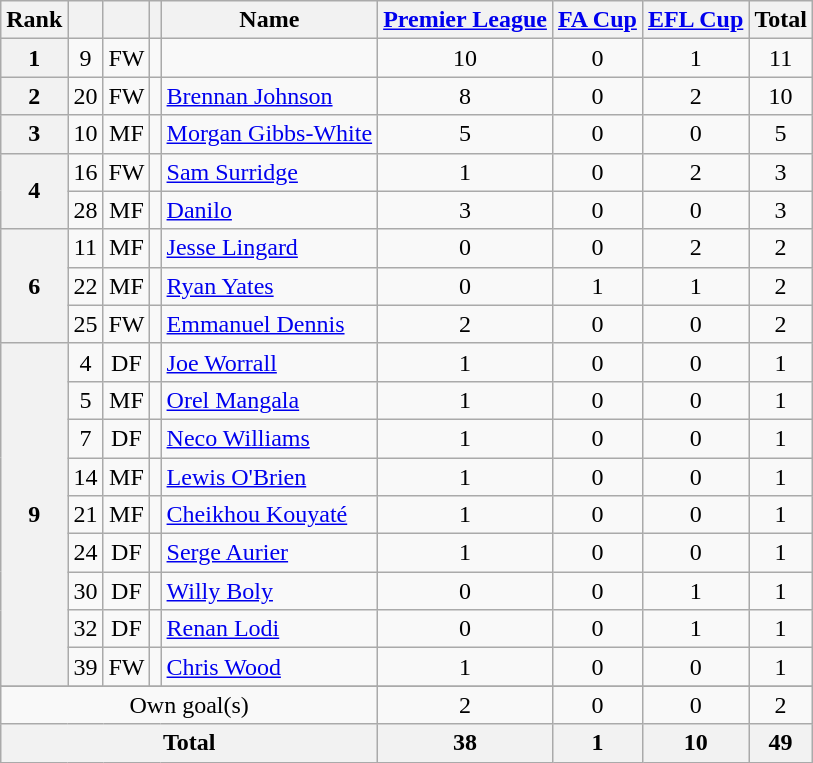<table class="wikitable sortable" style="text-align:center;">
<tr>
<th>Rank</th>
<th></th>
<th></th>
<th></th>
<th>Name</th>
<th><a href='#'>Premier League</a></th>
<th><a href='#'>FA Cup</a></th>
<th><a href='#'>EFL Cup</a></th>
<th>Total</th>
</tr>
<tr>
<th rowspan="1">1</th>
<td>9</td>
<td>FW</td>
<td></td>
<td style="text-align:left;"></td>
<td>10</td>
<td>0</td>
<td>1</td>
<td>11</td>
</tr>
<tr>
<th rowspan="1">2</th>
<td>20</td>
<td>FW</td>
<td></td>
<td style="text-align:left;"><a href='#'>Brennan Johnson</a></td>
<td>8</td>
<td>0</td>
<td>2</td>
<td>10</td>
</tr>
<tr>
<th rowspan="1">3</th>
<td>10</td>
<td>MF</td>
<td></td>
<td style="text-align:left;"><a href='#'>Morgan Gibbs-White</a></td>
<td>5</td>
<td>0</td>
<td>0</td>
<td>5</td>
</tr>
<tr>
<th rowspan="2">4</th>
<td>16</td>
<td>FW</td>
<td></td>
<td style="text-align:left;"><a href='#'>Sam Surridge</a></td>
<td>1</td>
<td>0</td>
<td>2</td>
<td>3</td>
</tr>
<tr>
<td>28</td>
<td>MF</td>
<td></td>
<td style="text-align:left;"><a href='#'>Danilo</a></td>
<td>3</td>
<td>0</td>
<td>0</td>
<td>3</td>
</tr>
<tr>
<th rowspan="3">6</th>
<td>11</td>
<td>MF</td>
<td></td>
<td style="text-align:left;"><a href='#'>Jesse Lingard</a></td>
<td>0</td>
<td>0</td>
<td>2</td>
<td>2</td>
</tr>
<tr>
<td>22</td>
<td>MF</td>
<td></td>
<td style="text-align:left;"><a href='#'>Ryan Yates</a></td>
<td>0</td>
<td>1</td>
<td>1</td>
<td>2</td>
</tr>
<tr>
<td>25</td>
<td>FW</td>
<td></td>
<td style="text-align:left;"><a href='#'>Emmanuel Dennis</a></td>
<td>2</td>
<td>0</td>
<td>0</td>
<td>2</td>
</tr>
<tr>
<th rowspan="9">9</th>
<td>4</td>
<td>DF</td>
<td></td>
<td style="text-align:left;"><a href='#'>Joe Worrall</a></td>
<td>1</td>
<td>0</td>
<td>0</td>
<td>1</td>
</tr>
<tr>
<td>5</td>
<td>MF</td>
<td></td>
<td style="text-align:left;"><a href='#'>Orel Mangala</a></td>
<td>1</td>
<td>0</td>
<td>0</td>
<td>1</td>
</tr>
<tr>
<td>7</td>
<td>DF</td>
<td></td>
<td style="text-align:left;"><a href='#'>Neco Williams</a></td>
<td>1</td>
<td>0</td>
<td>0</td>
<td>1</td>
</tr>
<tr>
<td>14</td>
<td>MF</td>
<td></td>
<td style="text-align:left;"><a href='#'>Lewis O'Brien</a></td>
<td>1</td>
<td>0</td>
<td>0</td>
<td>1</td>
</tr>
<tr>
<td>21</td>
<td>MF</td>
<td></td>
<td style="text-align:left;"><a href='#'>Cheikhou Kouyaté</a></td>
<td>1</td>
<td>0</td>
<td>0</td>
<td>1</td>
</tr>
<tr>
<td>24</td>
<td>DF</td>
<td></td>
<td style="text-align:left;"><a href='#'>Serge Aurier</a></td>
<td>1</td>
<td>0</td>
<td>0</td>
<td>1</td>
</tr>
<tr>
<td>30</td>
<td>DF</td>
<td></td>
<td style="text-align:left;"><a href='#'>Willy Boly</a></td>
<td>0</td>
<td>0</td>
<td>1</td>
<td>1</td>
</tr>
<tr>
<td>32</td>
<td>DF</td>
<td></td>
<td style="text-align:left;"><a href='#'>Renan Lodi</a></td>
<td>0</td>
<td>0</td>
<td>1</td>
<td>1</td>
</tr>
<tr>
<td>39</td>
<td>FW</td>
<td></td>
<td style="text-align:left;"><a href='#'>Chris Wood</a></td>
<td>1</td>
<td>0</td>
<td>0</td>
<td>1</td>
</tr>
<tr>
</tr>
<tr>
<td colspan="5">Own goal(s)</td>
<td>2</td>
<td>0</td>
<td>0</td>
<td>2</td>
</tr>
<tr>
<th colspan="5">Total</th>
<th>38</th>
<th>1</th>
<th>10</th>
<th>49</th>
</tr>
</table>
